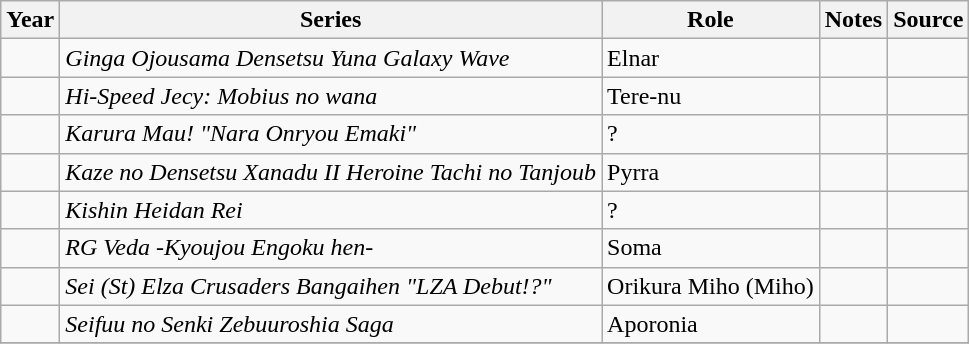<table class="wikitable sortable plainrowheaders">
<tr>
<th>Year</th>
<th>Series</th>
<th>Role</th>
<th class="unsortable">Notes</th>
<th class="unsortable">Source</th>
</tr>
<tr>
<td> </td>
<td><em>Ginga Ojousama Densetsu Yuna Galaxy Wave</em></td>
<td>Elnar</td>
<td> </td>
<td></td>
</tr>
<tr>
<td> </td>
<td><em>Hi-Speed Jecy: Mobius no wana</em></td>
<td>Tere-nu</td>
<td> </td>
<td></td>
</tr>
<tr>
<td> </td>
<td><em>Karura Mau! "Nara Onryou Emaki"</em></td>
<td>?</td>
<td> </td>
<td></td>
</tr>
<tr>
<td> </td>
<td><em>Kaze no Densetsu Xanadu II Heroine Tachi no Tanjoub</em></td>
<td>Pyrra</td>
<td> </td>
<td></td>
</tr>
<tr>
<td> </td>
<td><em>Kishin Heidan Rei</em></td>
<td>?</td>
<td> </td>
<td></td>
</tr>
<tr>
<td> </td>
<td><em>RG Veda -Kyoujou Engoku hen-</em></td>
<td>Soma</td>
<td> </td>
<td></td>
</tr>
<tr>
<td> </td>
<td><em>Sei (St) Elza Crusaders Bangaihen "LZA Debut!?"</em></td>
<td>Orikura Miho (Miho)</td>
<td> </td>
<td></td>
</tr>
<tr>
<td> </td>
<td><em>Seifuu no Senki Zebuuroshia Saga</em></td>
<td>Aporonia</td>
<td> </td>
<td></td>
</tr>
<tr>
</tr>
</table>
